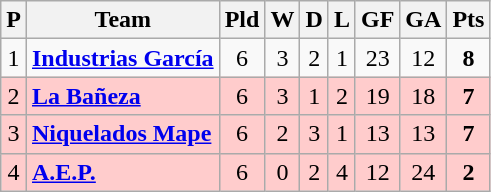<table class="wikitable sortable" style="text-align: center;">
<tr>
<th align="center">P</th>
<th align="center">Team</th>
<th align="center">Pld</th>
<th align="center">W</th>
<th align="center">D</th>
<th align="center">L</th>
<th align="center">GF</th>
<th align="center">GA</th>
<th align="center">Pts</th>
</tr>
<tr>
<td>1</td>
<td align="left"><strong><a href='#'>Industrias García</a></strong></td>
<td>6</td>
<td>3</td>
<td>2</td>
<td>1</td>
<td>23</td>
<td>12</td>
<td><strong>8</strong></td>
</tr>
<tr ! style="background:#FFCCCC;">
<td>2</td>
<td align="left"><strong><a href='#'>La Bañeza</a></strong></td>
<td>6</td>
<td>3</td>
<td>1</td>
<td>2</td>
<td>19</td>
<td>18</td>
<td><strong>7</strong></td>
</tr>
<tr ! style="background:#FFCCCC;">
<td>3</td>
<td align="left"><strong><a href='#'>Niquelados Mape</a></strong></td>
<td>6</td>
<td>2</td>
<td>3</td>
<td>1</td>
<td>13</td>
<td>13</td>
<td><strong>7</strong></td>
</tr>
<tr ! style="background:#FFCCCC;">
<td>4</td>
<td align="left"><strong><a href='#'>A.E.P.</a></strong></td>
<td>6</td>
<td>0</td>
<td>2</td>
<td>4</td>
<td>12</td>
<td>24</td>
<td><strong>2</strong></td>
</tr>
</table>
